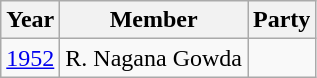<table class="wikitable sortable">
<tr>
<th>Year</th>
<th>Member</th>
<th colspan="2">Party</th>
</tr>
<tr>
<td><a href='#'>1952</a></td>
<td>R. Nagana Gowda</td>
<td></td>
</tr>
</table>
